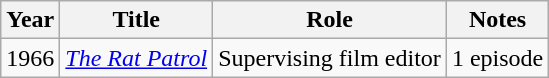<table class="wikitable">
<tr>
<th>Year</th>
<th>Title</th>
<th>Role</th>
<th>Notes</th>
</tr>
<tr>
<td>1966</td>
<td><em><a href='#'>The Rat Patrol</a></em></td>
<td>Supervising film editor</td>
<td>1 episode</td>
</tr>
</table>
